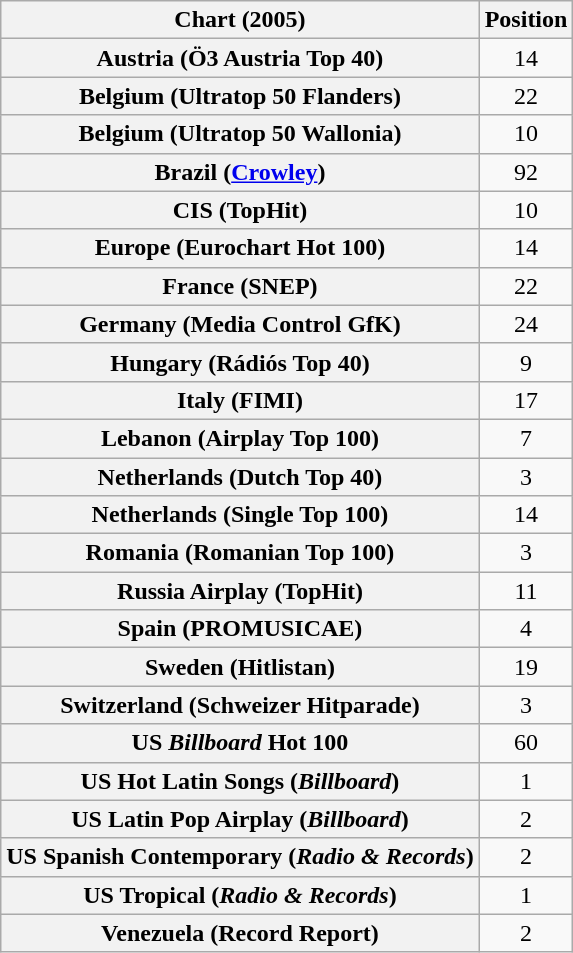<table class="wikitable sortable plainrowheaders" style="text-align:center">
<tr>
<th scope="col">Chart (2005)</th>
<th scope="col">Position</th>
</tr>
<tr>
<th scope="row">Austria (Ö3 Austria Top 40)</th>
<td>14</td>
</tr>
<tr>
<th scope="row">Belgium (Ultratop 50 Flanders)</th>
<td>22</td>
</tr>
<tr>
<th scope="row">Belgium (Ultratop 50 Wallonia)</th>
<td>10</td>
</tr>
<tr>
<th scope="row">Brazil (<a href='#'>Crowley</a>)</th>
<td>92</td>
</tr>
<tr>
<th scope="row">CIS (TopHit)</th>
<td>10</td>
</tr>
<tr>
<th scope="row">Europe (Eurochart Hot 100)</th>
<td>14</td>
</tr>
<tr>
<th scope="row">France (SNEP)</th>
<td>22</td>
</tr>
<tr>
<th scope="row">Germany (Media Control GfK)</th>
<td>24</td>
</tr>
<tr>
<th scope="row">Hungary (Rádiós Top 40)</th>
<td>9</td>
</tr>
<tr>
<th scope="row">Italy (FIMI)</th>
<td>17</td>
</tr>
<tr>
<th scope="row">Lebanon (Airplay Top 100)</th>
<td>7</td>
</tr>
<tr>
<th scope="row">Netherlands (Dutch Top 40)</th>
<td>3</td>
</tr>
<tr>
<th scope="row">Netherlands (Single Top 100)</th>
<td>14</td>
</tr>
<tr>
<th scope="row">Romania (Romanian Top 100)</th>
<td>3</td>
</tr>
<tr>
<th scope="row">Russia Airplay (TopHit)</th>
<td>11</td>
</tr>
<tr>
<th scope="row">Spain (PROMUSICAE)</th>
<td>4</td>
</tr>
<tr>
<th scope="row">Sweden (Hitlistan)</th>
<td>19</td>
</tr>
<tr>
<th scope="row">Switzerland (Schweizer Hitparade)</th>
<td>3</td>
</tr>
<tr>
<th scope="row">US <em>Billboard</em> Hot 100</th>
<td>60</td>
</tr>
<tr>
<th scope="row">US Hot Latin Songs (<em>Billboard</em>)</th>
<td>1</td>
</tr>
<tr>
<th scope="row">US Latin Pop Airplay (<em>Billboard</em>)</th>
<td>2</td>
</tr>
<tr>
<th scope="row">US Spanish Contemporary (<em>Radio & Records</em>)</th>
<td>2</td>
</tr>
<tr>
<th scope="row">US Tropical (<em>Radio & Records</em>)</th>
<td>1</td>
</tr>
<tr>
<th scope="row">Venezuela (Record Report)</th>
<td>2</td>
</tr>
</table>
